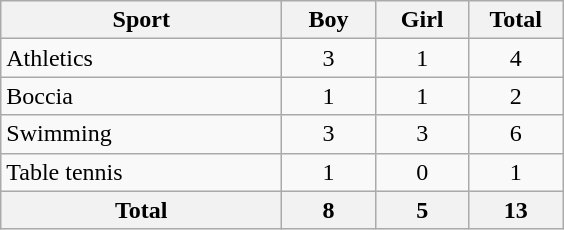<table class="wikitable sortable" style="text-align:center;">
<tr>
<th width=180>Sport</th>
<th width=55>Boy</th>
<th width=55>Girl</th>
<th width=55>Total</th>
</tr>
<tr>
<td align=left>Athletics</td>
<td>3</td>
<td>1</td>
<td>4</td>
</tr>
<tr>
<td align=left>Boccia</td>
<td>1</td>
<td>1</td>
<td>2</td>
</tr>
<tr>
<td align=left>Swimming</td>
<td>3</td>
<td>3</td>
<td>6</td>
</tr>
<tr>
<td align=left>Table tennis</td>
<td>1</td>
<td>0</td>
<td>1</td>
</tr>
<tr>
<th>Total</th>
<th>8</th>
<th>5</th>
<th>13</th>
</tr>
</table>
